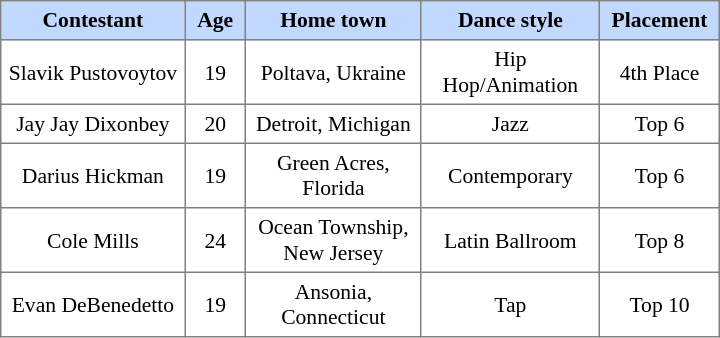<table border="1" cellpadding="4" cellspacing="0" style="text-align:center; font-size:90%; border-collapse:collapse; width:38%;">
<tr style="background:#C1D8FF;">
<th style="width:16%;">Contestant</th>
<th style="width:3%; text-align:center;">Age</th>
<th style="width:16%;">Home town</th>
<th style="width:8%;">Dance style</th>
<th style="width:3%;">Placement</th>
</tr>
<tr>
<td>Slavik Pustovoytov</td>
<td>19</td>
<td>Poltava, Ukraine</td>
<td>Hip Hop/Animation</td>
<td>4th Place</td>
</tr>
<tr>
<td>Jay Jay Dixonbey</td>
<td>20</td>
<td>Detroit, Michigan</td>
<td>Jazz</td>
<td>Top 6</td>
</tr>
<tr>
<td>Darius Hickman</td>
<td>19</td>
<td>Green Acres, Florida</td>
<td>Contemporary</td>
<td>Top 6</td>
</tr>
<tr>
<td>Cole Mills</td>
<td>24</td>
<td>Ocean Township, New Jersey</td>
<td>Latin Ballroom</td>
<td>Top 8</td>
</tr>
<tr>
<td>Evan DeBenedetto</td>
<td>19</td>
<td>Ansonia, Connecticut</td>
<td>Tap</td>
<td>Top 10</td>
</tr>
</table>
